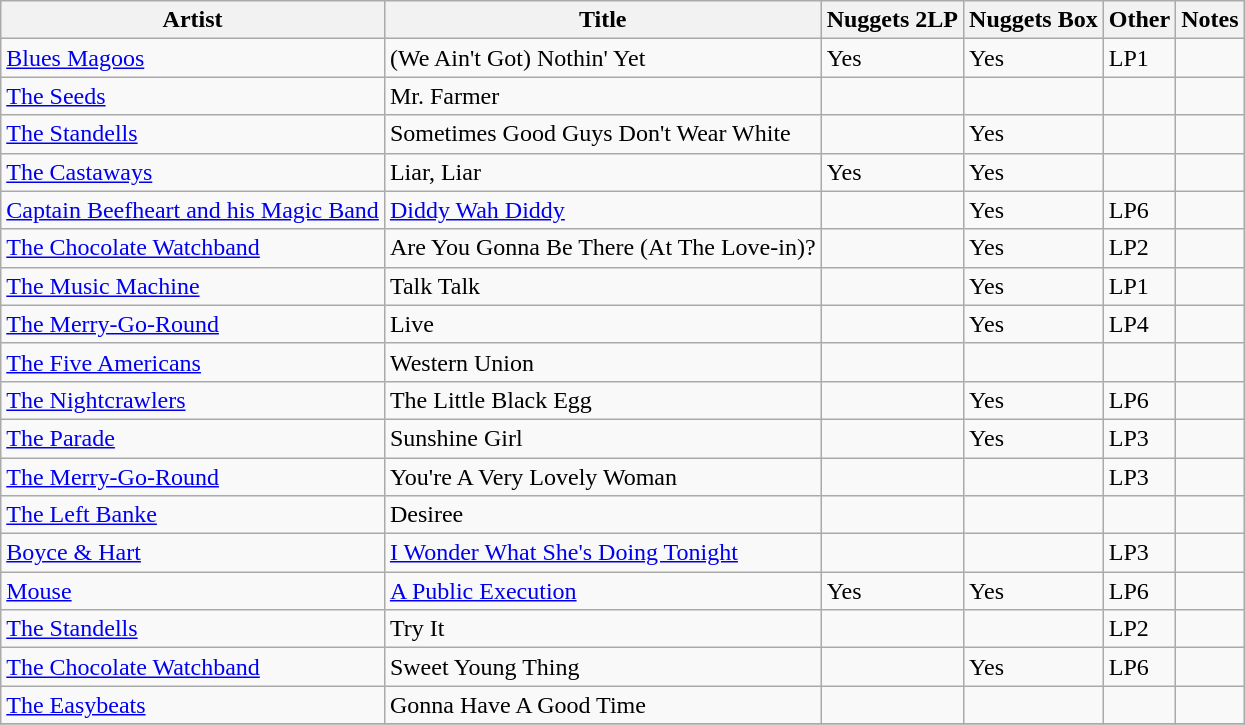<table class="wikitable sortable">
<tr>
<th>Artist</th>
<th>Title</th>
<th>Nuggets 2LP</th>
<th>Nuggets Box</th>
<th>Other</th>
<th>Notes</th>
</tr>
<tr>
<td><a href='#'>Blues Magoos</a></td>
<td>(We Ain't Got) Nothin' Yet</td>
<td>Yes</td>
<td>Yes</td>
<td>LP1</td>
<td></td>
</tr>
<tr>
<td><a href='#'>The Seeds</a></td>
<td>Mr. Farmer</td>
<td></td>
<td></td>
<td></td>
<td></td>
</tr>
<tr>
<td><a href='#'>The Standells</a></td>
<td>Sometimes Good Guys Don't Wear White</td>
<td></td>
<td>Yes</td>
<td></td>
<td></td>
</tr>
<tr>
<td><a href='#'>The Castaways</a></td>
<td>Liar, Liar</td>
<td>Yes</td>
<td>Yes</td>
<td></td>
<td></td>
</tr>
<tr>
<td><a href='#'>Captain Beefheart and his Magic Band</a></td>
<td><a href='#'>Diddy Wah Diddy</a></td>
<td></td>
<td>Yes</td>
<td>LP6</td>
<td></td>
</tr>
<tr>
<td><a href='#'>The Chocolate Watchband</a></td>
<td>Are You Gonna Be There (At The Love-in)?</td>
<td></td>
<td>Yes</td>
<td>LP2</td>
<td></td>
</tr>
<tr>
<td><a href='#'>The Music Machine</a></td>
<td>Talk Talk</td>
<td></td>
<td>Yes</td>
<td>LP1</td>
<td></td>
</tr>
<tr>
<td><a href='#'>The Merry-Go-Round</a></td>
<td>Live</td>
<td></td>
<td>Yes</td>
<td>LP4</td>
<td></td>
</tr>
<tr>
<td><a href='#'>The Five Americans</a></td>
<td>Western Union</td>
<td></td>
<td></td>
<td></td>
<td></td>
</tr>
<tr>
<td><a href='#'>The Nightcrawlers</a></td>
<td>The Little Black Egg</td>
<td></td>
<td>Yes</td>
<td>LP6</td>
<td></td>
</tr>
<tr>
<td><a href='#'>The Parade</a></td>
<td>Sunshine Girl</td>
<td></td>
<td>Yes</td>
<td>LP3</td>
<td></td>
</tr>
<tr>
<td><a href='#'>The Merry-Go-Round</a></td>
<td>You're A Very Lovely Woman</td>
<td></td>
<td></td>
<td>LP3</td>
<td></td>
</tr>
<tr>
<td><a href='#'>The Left Banke</a></td>
<td>Desiree</td>
<td></td>
<td></td>
<td></td>
<td></td>
</tr>
<tr>
<td><a href='#'>Boyce & Hart</a></td>
<td><a href='#'>I Wonder What She's Doing Tonight</a></td>
<td></td>
<td></td>
<td>LP3</td>
<td></td>
</tr>
<tr>
<td><a href='#'>Mouse</a></td>
<td><a href='#'>A Public Execution</a></td>
<td>Yes</td>
<td>Yes</td>
<td>LP6</td>
<td></td>
</tr>
<tr>
<td><a href='#'>The Standells</a></td>
<td>Try It</td>
<td></td>
<td></td>
<td>LP2</td>
<td></td>
</tr>
<tr>
<td><a href='#'>The Chocolate Watchband</a></td>
<td>Sweet Young Thing</td>
<td></td>
<td>Yes</td>
<td>LP6</td>
<td></td>
</tr>
<tr>
<td><a href='#'>The Easybeats</a></td>
<td>Gonna Have A Good Time</td>
<td></td>
<td></td>
<td></td>
<td></td>
</tr>
<tr>
</tr>
</table>
